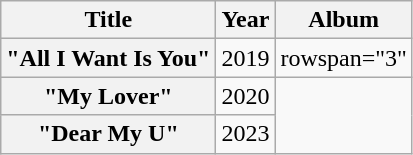<table class="wikitable plainrowheaders" style="text-align:center;">
<tr>
<th scope="col">Title</th>
<th scope="col">Year</th>
<th scope="col">Album</th>
</tr>
<tr>
<th scope="row">"All I Want Is You"</th>
<td>2019</td>
<td>rowspan="3" </td>
</tr>
<tr>
<th scope="row">"My Lover"</th>
<td>2020</td>
</tr>
<tr>
<th scope="row">"Dear My U"</th>
<td>2023</td>
</tr>
</table>
